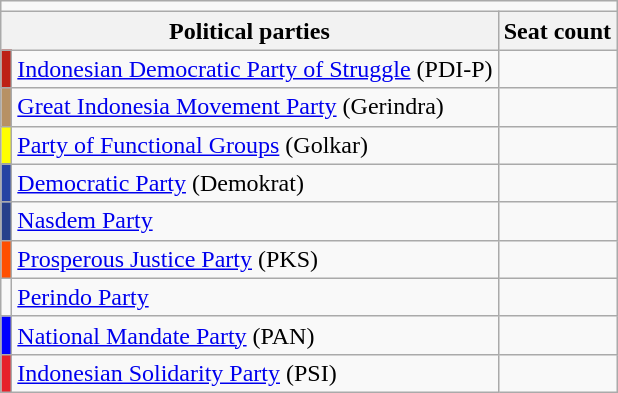<table class="wikitable">
<tr>
<td colspan="4"></td>
</tr>
<tr>
<th colspan="2">Political parties</th>
<th>Seat count</th>
</tr>
<tr>
<td bgcolor=#BD2016></td>
<td><a href='#'>Indonesian Democratic Party of Struggle</a> (PDI-P)</td>
<td></td>
</tr>
<tr>
<td bgcolor=#B79164></td>
<td><a href='#'>Great Indonesia Movement Party</a> (Gerindra)</td>
<td></td>
</tr>
<tr>
<td bgcolor=#FFFF00></td>
<td><a href='#'>Party of Functional Groups</a> (Golkar)</td>
<td></td>
</tr>
<tr>
<td bgcolor=#2643A3></td>
<td><a href='#'>Democratic Party</a> (Demokrat)</td>
<td></td>
</tr>
<tr>
<td bgcolor=#27408B></td>
<td><a href='#'>Nasdem Party</a></td>
<td></td>
</tr>
<tr>
<td bgcolor=#FF4F00></td>
<td><a href='#'>Prosperous Justice Party</a> (PKS)</td>
<td></td>
</tr>
<tr>
<td bgcolor=></td>
<td><a href='#'>Perindo Party</a></td>
<td></td>
</tr>
<tr>
<td bgcolor=#0000FF></td>
<td><a href='#'>National Mandate Party</a> (PAN)</td>
<td></td>
</tr>
<tr>
<td bgcolor=#E6212A></td>
<td><a href='#'>Indonesian Solidarity Party</a> (PSI)</td>
<td></td>
</tr>
</table>
